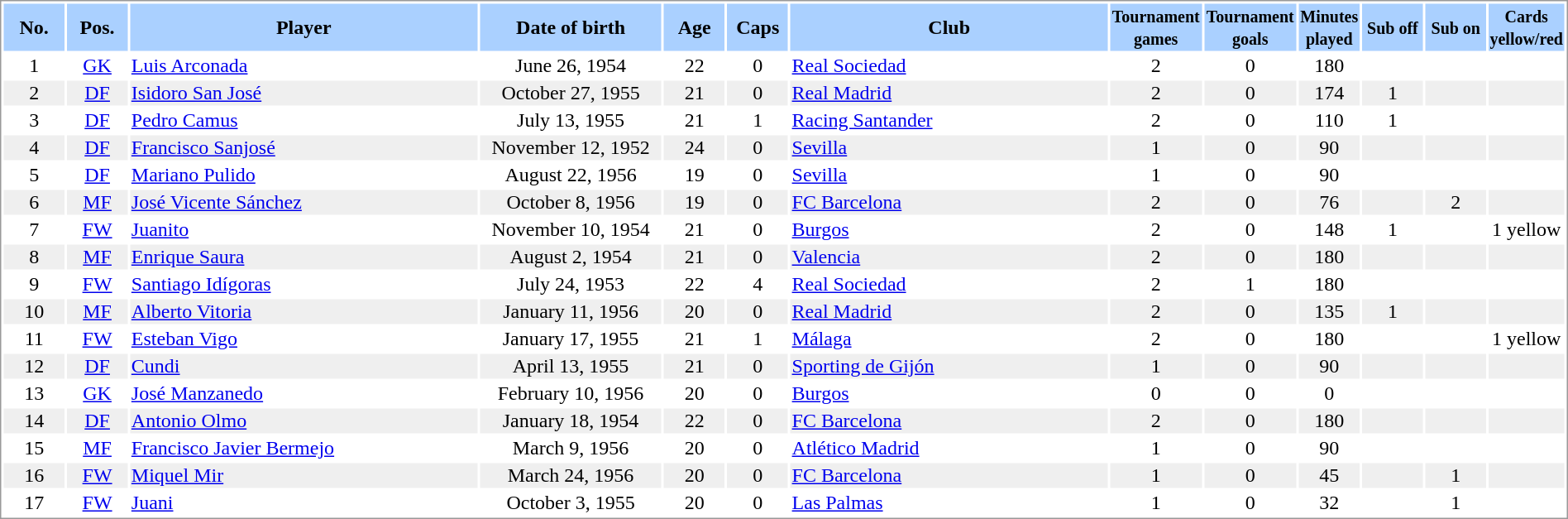<table border="0" width="100%" style="border: 1px solid #999; background-color:#FFFFFF; text-align:center">
<tr align="center" bgcolor="#AAD0FF">
<th width=4%>No.</th>
<th width=4%>Pos.</th>
<th width=23%>Player</th>
<th width=12%>Date of birth</th>
<th width=4%>Age</th>
<th width=4%>Caps</th>
<th width=21%>Club</th>
<th width=6%><small>Tournament<br>games</small></th>
<th width=6%><small>Tournament<br>goals</small></th>
<th width=4%><small>Minutes<br>played</small></th>
<th width=4%><small>Sub off</small></th>
<th width=4%><small>Sub on</small></th>
<th width=4%><small>Cards<br>yellow/red</small></th>
</tr>
<tr>
<td>1</td>
<td><a href='#'>GK</a></td>
<td align="left"><a href='#'>Luis Arconada</a></td>
<td>June 26, 1954</td>
<td>22</td>
<td>0</td>
<td align="left"> <a href='#'>Real Sociedad</a></td>
<td>2</td>
<td>0</td>
<td>180</td>
<td></td>
<td></td>
<td></td>
</tr>
<tr bgcolor="#EFEFEF">
<td>2</td>
<td><a href='#'>DF</a></td>
<td align="left"><a href='#'>Isidoro San José</a></td>
<td>October 27, 1955</td>
<td>21</td>
<td>0</td>
<td align="left"> <a href='#'>Real Madrid</a></td>
<td>2</td>
<td>0</td>
<td>174</td>
<td>1</td>
<td></td>
<td></td>
</tr>
<tr>
<td>3</td>
<td><a href='#'>DF</a></td>
<td align="left"><a href='#'>Pedro Camus</a></td>
<td>July 13, 1955</td>
<td>21</td>
<td>1</td>
<td align="left"> <a href='#'>Racing Santander</a></td>
<td>2</td>
<td>0</td>
<td>110</td>
<td>1</td>
<td></td>
<td></td>
</tr>
<tr bgcolor="#EFEFEF">
<td>4</td>
<td><a href='#'>DF</a></td>
<td align="left"><a href='#'>Francisco Sanjosé</a></td>
<td>November 12, 1952</td>
<td>24</td>
<td>0</td>
<td align="left"> <a href='#'>Sevilla</a></td>
<td>1</td>
<td>0</td>
<td>90</td>
<td></td>
<td></td>
<td></td>
</tr>
<tr>
<td>5</td>
<td><a href='#'>DF</a></td>
<td align="left"><a href='#'>Mariano Pulido</a></td>
<td>August 22, 1956</td>
<td>19</td>
<td>0</td>
<td align="left"> <a href='#'>Sevilla</a></td>
<td>1</td>
<td>0</td>
<td>90</td>
<td></td>
<td></td>
<td></td>
</tr>
<tr bgcolor="#EFEFEF">
<td>6</td>
<td><a href='#'>MF</a></td>
<td align="left"><a href='#'>José Vicente Sánchez</a></td>
<td>October 8, 1956</td>
<td>19</td>
<td>0</td>
<td align="left"> <a href='#'>FC Barcelona</a></td>
<td>2</td>
<td>0</td>
<td>76</td>
<td></td>
<td>2</td>
<td></td>
</tr>
<tr>
<td>7</td>
<td><a href='#'>FW</a></td>
<td align="left"><a href='#'>Juanito</a></td>
<td>November 10, 1954</td>
<td>21</td>
<td>0</td>
<td align="left"> <a href='#'>Burgos</a></td>
<td>2</td>
<td>0</td>
<td>148</td>
<td>1</td>
<td></td>
<td>1 yellow</td>
</tr>
<tr bgcolor="#EFEFEF">
<td>8</td>
<td><a href='#'>MF</a></td>
<td align="left"><a href='#'>Enrique Saura</a></td>
<td>August 2, 1954</td>
<td>21</td>
<td>0</td>
<td align="left"> <a href='#'>Valencia</a></td>
<td>2</td>
<td>0</td>
<td>180</td>
<td></td>
<td></td>
<td></td>
</tr>
<tr>
<td>9</td>
<td><a href='#'>FW</a></td>
<td align="left"><a href='#'>Santiago Idígoras</a></td>
<td>July 24, 1953</td>
<td>22</td>
<td>4</td>
<td align="left"> <a href='#'>Real Sociedad</a></td>
<td>2</td>
<td>1</td>
<td>180</td>
<td></td>
<td></td>
<td></td>
</tr>
<tr bgcolor="#EFEFEF">
<td>10</td>
<td><a href='#'>MF</a></td>
<td align="left"><a href='#'>Alberto Vitoria</a></td>
<td>January 11, 1956</td>
<td>20</td>
<td>0</td>
<td align="left"> <a href='#'>Real Madrid</a></td>
<td>2</td>
<td>0</td>
<td>135</td>
<td>1</td>
<td></td>
<td></td>
</tr>
<tr>
<td>11</td>
<td><a href='#'>FW</a></td>
<td align="left"><a href='#'>Esteban Vigo</a></td>
<td>January 17, 1955</td>
<td>21</td>
<td>1</td>
<td align="left"> <a href='#'>Málaga</a></td>
<td>2</td>
<td>0</td>
<td>180</td>
<td></td>
<td></td>
<td>1 yellow</td>
</tr>
<tr bgcolor="#EFEFEF">
<td>12</td>
<td><a href='#'>DF</a></td>
<td align="left"><a href='#'>Cundi</a></td>
<td>April 13, 1955</td>
<td>21</td>
<td>0</td>
<td align="left"> <a href='#'>Sporting de Gijón</a></td>
<td>1</td>
<td>0</td>
<td>90</td>
<td></td>
<td></td>
<td></td>
</tr>
<tr>
<td>13</td>
<td><a href='#'>GK</a></td>
<td align="left"><a href='#'>José Manzanedo</a></td>
<td>February 10, 1956</td>
<td>20</td>
<td>0</td>
<td align="left"> <a href='#'>Burgos</a></td>
<td>0</td>
<td>0</td>
<td>0</td>
<td></td>
<td></td>
<td></td>
</tr>
<tr bgcolor="#EFEFEF">
<td>14</td>
<td><a href='#'>DF</a></td>
<td align="left"><a href='#'>Antonio Olmo</a></td>
<td>January 18, 1954</td>
<td>22</td>
<td>0</td>
<td align="left"> <a href='#'>FC Barcelona</a></td>
<td>2</td>
<td>0</td>
<td>180</td>
<td></td>
<td></td>
<td></td>
</tr>
<tr>
<td>15</td>
<td><a href='#'>MF</a></td>
<td align="left"><a href='#'>Francisco Javier Bermejo</a></td>
<td>March 9, 1956</td>
<td>20</td>
<td>0</td>
<td align="left"> <a href='#'>Atlético Madrid</a></td>
<td>1</td>
<td>0</td>
<td>90</td>
<td></td>
<td></td>
<td></td>
</tr>
<tr bgcolor="#EFEFEF">
<td>16</td>
<td><a href='#'>FW</a></td>
<td align="left"><a href='#'>Miquel Mir</a></td>
<td>March 24, 1956</td>
<td>20</td>
<td>0</td>
<td align="left"> <a href='#'>FC Barcelona</a></td>
<td>1</td>
<td>0</td>
<td>45</td>
<td></td>
<td>1</td>
<td></td>
</tr>
<tr>
<td>17</td>
<td><a href='#'>FW</a></td>
<td align="left"><a href='#'>Juani</a></td>
<td>October 3, 1955</td>
<td>20</td>
<td>0</td>
<td align="left"> <a href='#'>Las Palmas</a></td>
<td>1</td>
<td>0</td>
<td>32</td>
<td></td>
<td>1</td>
<td></td>
</tr>
</table>
